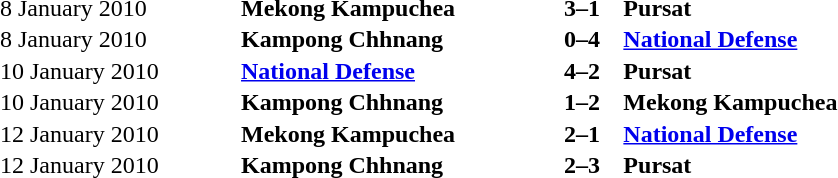<table width=50% cellspacing=1>
<tr>
<th></th>
<th></th>
<th></th>
</tr>
<tr>
<td>8 January 2010</td>
<td align=left><strong>Mekong Kampuchea</strong></td>
<td align=left><strong>3–1</strong></td>
<td><strong>Pursat</strong></td>
</tr>
<tr>
<td>8 January 2010</td>
<td align=left><strong>Kampong Chhnang</strong></td>
<td align=left><strong>0–4</strong></td>
<td><strong><a href='#'>National Defense</a></strong></td>
</tr>
<tr>
<td>10 January 2010</td>
<td align=left><strong><a href='#'>National Defense</a></strong></td>
<td align=left><strong>4–2</strong></td>
<td><strong>Pursat</strong></td>
</tr>
<tr>
<td>10 January 2010</td>
<td align=left><strong>Kampong Chhnang</strong></td>
<td align=left><strong>1–2</strong></td>
<td><strong>Mekong Kampuchea</strong></td>
</tr>
<tr>
<td>12 January 2010</td>
<td align=left><strong>Mekong Kampuchea</strong></td>
<td align=left><strong>2–1</strong></td>
<td><strong><a href='#'>National Defense</a></strong></td>
</tr>
<tr>
<td>12 January 2010</td>
<td align=left><strong>Kampong Chhnang</strong></td>
<td align=left><strong>2–3</strong></td>
<td><strong>Pursat</strong></td>
</tr>
</table>
